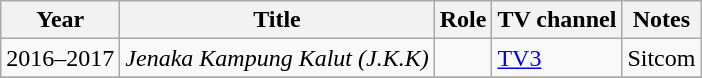<table class="wikitable">
<tr>
<th>Year</th>
<th>Title</th>
<th>Role</th>
<th>TV channel</th>
<th>Notes</th>
</tr>
<tr>
<td>2016–2017</td>
<td><em>Jenaka Kampung Kalut (J.K.K)</em></td>
<td></td>
<td><a href='#'>TV3</a></td>
<td>Sitcom</td>
</tr>
<tr>
</tr>
</table>
